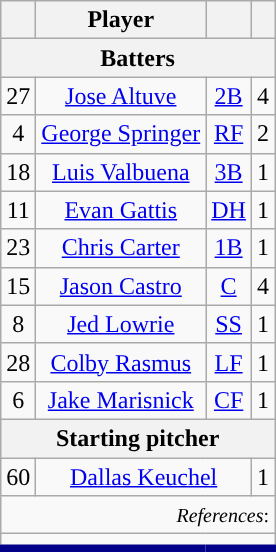<table class="wikitable" style="text-align:center">
<tr>
<th></th>
<th>Player</th>
<th></th>
<th></th>
</tr>
<tr>
<th colspan="4">Batters</th>
</tr>
<tr>
<td>27</td>
<td><a href='#'>Jose Altuve</a></td>
<td><a href='#'>2B</a></td>
<td>4</td>
</tr>
<tr>
<td>4</td>
<td><a href='#'>George Springer</a></td>
<td><a href='#'>RF</a></td>
<td>2</td>
</tr>
<tr>
<td>18</td>
<td><a href='#'>Luis Valbuena</a></td>
<td><a href='#'>3B</a></td>
<td>1</td>
</tr>
<tr>
<td>11</td>
<td><a href='#'>Evan Gattis</a></td>
<td><a href='#'>DH</a></td>
<td>1</td>
</tr>
<tr>
<td>23</td>
<td><a href='#'>Chris Carter</a></td>
<td><a href='#'>1B</a></td>
<td>1</td>
</tr>
<tr>
<td>15</td>
<td><a href='#'>Jason Castro</a></td>
<td><a href='#'>C</a></td>
<td>4</td>
</tr>
<tr>
<td>8</td>
<td><a href='#'>Jed Lowrie</a></td>
<td><a href='#'>SS</a></td>
<td>1</td>
</tr>
<tr>
<td>28</td>
<td><a href='#'>Colby Rasmus</a></td>
<td><a href='#'>LF</a></td>
<td>1</td>
</tr>
<tr>
<td>6</td>
<td><a href='#'>Jake Marisnick</a></td>
<td><a href='#'>CF</a></td>
<td>1</td>
</tr>
<tr>
<th colspan="4">Starting pitcher</th>
</tr>
<tr>
<td>60</td>
<td colspan="2"><a href='#'>Dallas Keuchel</a></td>
<td>1</td>
</tr>
<tr>
<td style="text-align:right"; colspan="4"><small><em>References</em>:</small></td>
</tr>
<tr>
<td style="border-bottom:#020088 5px solid;" colspan="4"></td>
</tr>
</table>
